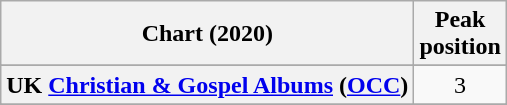<table class="wikitable sortable plainrowheaders" style="text-align:center">
<tr>
<th scope="col">Chart (2020)</th>
<th scope="col">Peak<br> position</th>
</tr>
<tr>
</tr>
<tr>
<th scope="row">UK <a href='#'>Christian & Gospel Albums</a> (<a href='#'>OCC</a>)</th>
<td>3</td>
</tr>
<tr>
</tr>
<tr>
</tr>
<tr>
</tr>
</table>
